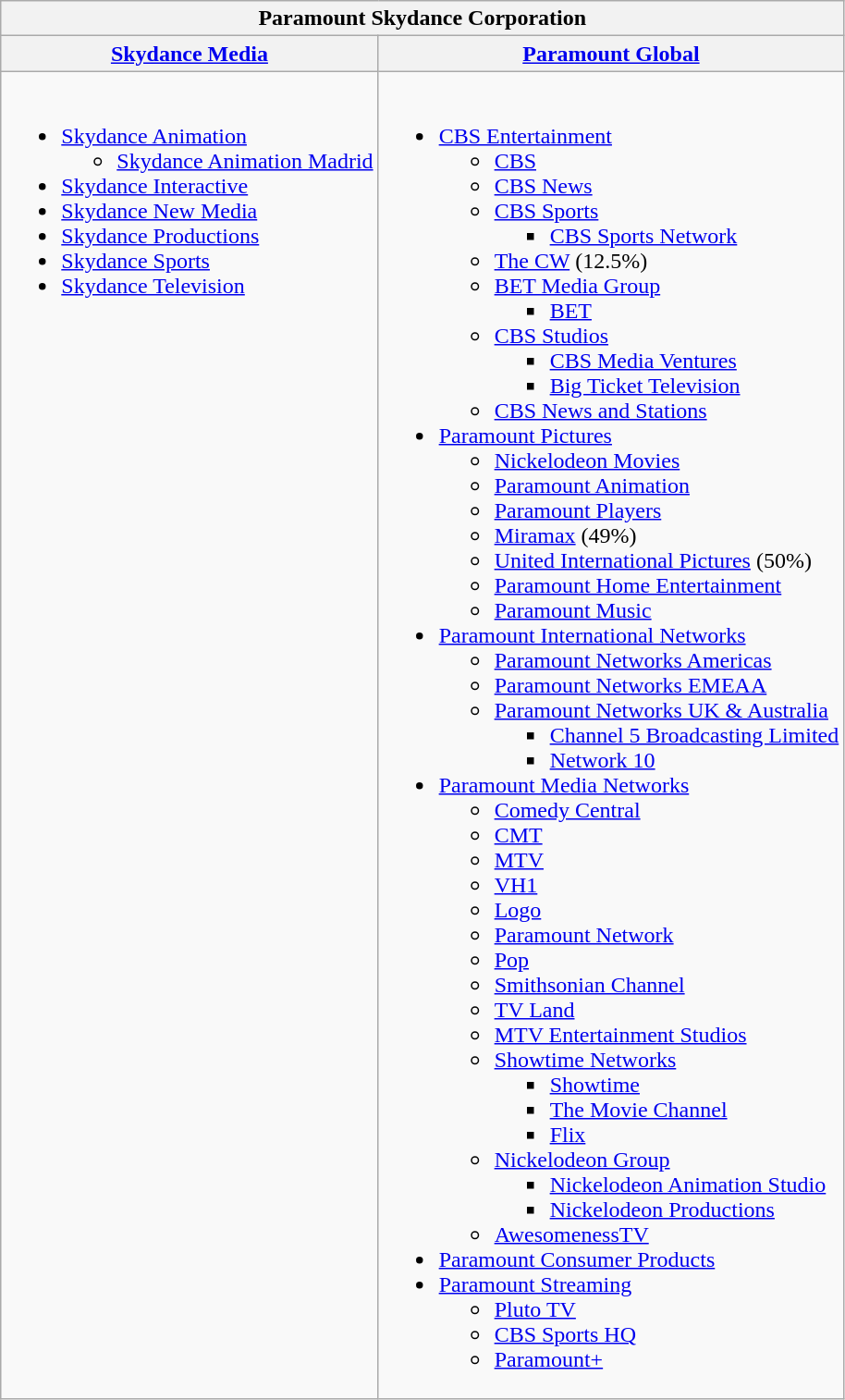<table class="wikitable plainrowheaders">
<tr>
<th colspan="2" scope="col">Paramount Skydance Corporation</th>
</tr>
<tr>
<th><a href='#'>Skydance Media</a></th>
<th><a href='#'>Paramount Global</a></th>
</tr>
<tr>
<td style="vertical-align: top;"><br><ul><li><a href='#'>Skydance Animation</a><ul><li><a href='#'>Skydance Animation Madrid</a></li></ul></li><li><a href='#'>Skydance Interactive</a></li><li><a href='#'>Skydance New Media</a></li><li><a href='#'>Skydance Productions</a></li><li><a href='#'>Skydance Sports</a></li><li><a href='#'>Skydance Television</a></li></ul></td>
<td style="vertical-align: top;"><br><ul><li><a href='#'>CBS Entertainment</a><ul><li><a href='#'>CBS</a></li><li><a href='#'>CBS News</a></li><li><a href='#'>CBS Sports</a><ul><li><a href='#'>CBS Sports Network</a></li></ul></li><li><a href='#'>The CW</a> (12.5%)</li><li><a href='#'>BET Media Group</a><ul><li><a href='#'>BET</a></li></ul></li><li><a href='#'>CBS Studios</a><ul><li><a href='#'>CBS Media Ventures</a></li><li><a href='#'>Big Ticket Television</a></li></ul></li><li><a href='#'>CBS News and Stations</a></li></ul></li><li><a href='#'>Paramount Pictures</a><ul><li><a href='#'>Nickelodeon Movies</a></li><li><a href='#'>Paramount Animation</a></li><li><a href='#'>Paramount Players</a></li><li><a href='#'>Miramax</a> (49%)</li><li><a href='#'>United International Pictures</a> (50%)</li><li><a href='#'>Paramount Home Entertainment</a></li><li><a href='#'>Paramount Music</a></li></ul></li><li><a href='#'>Paramount International Networks</a><ul><li><a href='#'>Paramount Networks Americas</a></li><li><a href='#'>Paramount Networks EMEAA</a></li><li><a href='#'>Paramount Networks UK & Australia</a><ul><li><a href='#'>Channel 5 Broadcasting Limited</a></li><li><a href='#'>Network 10</a></li></ul></li></ul></li><li><a href='#'>Paramount Media Networks</a><ul><li><a href='#'>Comedy Central</a></li><li><a href='#'>CMT</a></li><li><a href='#'>MTV</a></li><li><a href='#'>VH1</a></li><li><a href='#'>Logo</a></li><li><a href='#'>Paramount Network</a></li><li><a href='#'>Pop</a></li><li><a href='#'>Smithsonian Channel</a></li><li><a href='#'>TV Land</a></li><li><a href='#'>MTV Entertainment Studios</a></li><li><a href='#'>Showtime Networks</a><ul><li><a href='#'>Showtime</a></li><li><a href='#'>The Movie Channel</a></li><li><a href='#'>Flix</a></li></ul></li><li><a href='#'>Nickelodeon Group</a><ul><li><a href='#'>Nickelodeon Animation Studio</a></li><li><a href='#'>Nickelodeon Productions</a></li></ul></li><li><a href='#'>AwesomenessTV</a></li></ul></li><li><a href='#'>Paramount Consumer Products</a></li><li><a href='#'>Paramount Streaming</a><ul><li><a href='#'>Pluto TV</a></li><li><a href='#'>CBS Sports HQ</a></li><li><a href='#'>Paramount+</a></li></ul></li></ul></td>
</tr>
</table>
